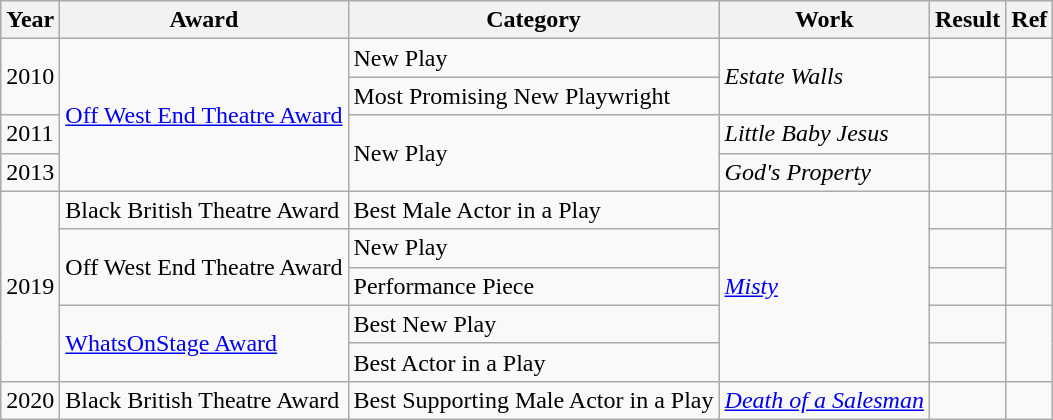<table class="wikitable">
<tr>
<th>Year</th>
<th>Award</th>
<th>Category</th>
<th>Work</th>
<th>Result</th>
<th>Ref</th>
</tr>
<tr>
<td rowspan="2">2010</td>
<td rowspan="4"><a href='#'>Off West End Theatre Award</a></td>
<td>New Play</td>
<td rowspan="2"><em>Estate Walls</em></td>
<td></td>
<td></td>
</tr>
<tr>
<td>Most Promising New Playwright</td>
<td></td>
<td></td>
</tr>
<tr>
<td>2011</td>
<td rowspan="2">New Play</td>
<td><em>Little Baby Jesus</em></td>
<td></td>
<td></td>
</tr>
<tr>
<td>2013</td>
<td><em>God's Property</em></td>
<td></td>
<td></td>
</tr>
<tr>
<td rowspan="5">2019</td>
<td>Black British Theatre Award</td>
<td>Best Male Actor in a Play</td>
<td rowspan="5"><a href='#'><em>Misty</em></a></td>
<td></td>
<td></td>
</tr>
<tr>
<td rowspan="2">Off West End Theatre Award</td>
<td>New Play</td>
<td></td>
<td rowspan="2"></td>
</tr>
<tr>
<td>Performance Piece</td>
<td></td>
</tr>
<tr>
<td rowspan="2"><a href='#'>WhatsOnStage Award</a></td>
<td>Best New Play</td>
<td></td>
<td rowspan="2"></td>
</tr>
<tr>
<td>Best Actor in a Play</td>
<td></td>
</tr>
<tr>
<td>2020</td>
<td>Black British Theatre Award</td>
<td>Best Supporting Male Actor in a Play</td>
<td><em><a href='#'>Death of a Salesman</a></em></td>
<td></td>
<td></td>
</tr>
</table>
